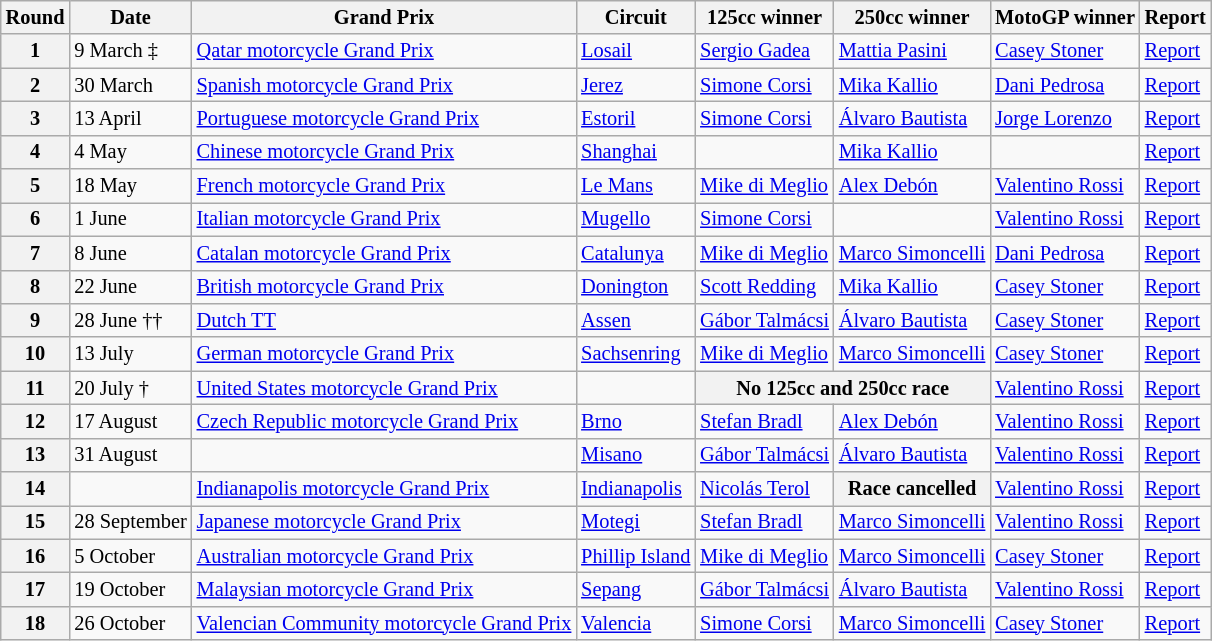<table class="wikitable" style="font-size: 85%">
<tr>
<th>Round</th>
<th>Date</th>
<th>Grand Prix</th>
<th>Circuit</th>
<th>125cc winner</th>
<th>250cc winner</th>
<th>MotoGP winner</th>
<th>Report</th>
</tr>
<tr>
<th>1</th>
<td>9 March ‡</td>
<td> <a href='#'>Qatar motorcycle Grand Prix</a></td>
<td><a href='#'>Losail</a></td>
<td> <a href='#'>Sergio Gadea</a></td>
<td> <a href='#'>Mattia Pasini</a></td>
<td> <a href='#'>Casey Stoner</a></td>
<td><a href='#'>Report</a></td>
</tr>
<tr>
<th>2</th>
<td>30 March</td>
<td> <a href='#'>Spanish motorcycle Grand Prix</a></td>
<td><a href='#'>Jerez</a></td>
<td> <a href='#'>Simone Corsi</a></td>
<td> <a href='#'>Mika Kallio</a></td>
<td> <a href='#'>Dani Pedrosa</a></td>
<td><a href='#'>Report</a></td>
</tr>
<tr>
<th>3</th>
<td>13 April</td>
<td> <a href='#'>Portuguese motorcycle Grand Prix</a></td>
<td><a href='#'>Estoril</a></td>
<td> <a href='#'>Simone Corsi</a></td>
<td> <a href='#'>Álvaro Bautista</a></td>
<td> <a href='#'>Jorge Lorenzo</a></td>
<td><a href='#'>Report</a></td>
</tr>
<tr>
<th>4</th>
<td>4 May</td>
<td> <a href='#'>Chinese motorcycle Grand Prix</a></td>
<td><a href='#'>Shanghai</a></td>
<td></td>
<td> <a href='#'>Mika Kallio</a></td>
<td></td>
<td><a href='#'>Report</a></td>
</tr>
<tr>
<th>5</th>
<td>18 May</td>
<td> <a href='#'>French motorcycle Grand Prix</a></td>
<td><a href='#'>Le Mans</a></td>
<td> <a href='#'>Mike di Meglio</a></td>
<td> <a href='#'>Alex Debón</a></td>
<td> <a href='#'>Valentino Rossi</a></td>
<td><a href='#'>Report</a></td>
</tr>
<tr>
<th>6</th>
<td>1 June</td>
<td> <a href='#'>Italian motorcycle Grand Prix</a></td>
<td><a href='#'>Mugello</a></td>
<td> <a href='#'>Simone Corsi</a></td>
<td></td>
<td> <a href='#'>Valentino Rossi</a></td>
<td><a href='#'>Report</a></td>
</tr>
<tr>
<th>7</th>
<td>8 June</td>
<td> <a href='#'>Catalan motorcycle Grand Prix</a></td>
<td><a href='#'>Catalunya</a></td>
<td> <a href='#'>Mike di Meglio</a></td>
<td> <a href='#'>Marco Simoncelli</a></td>
<td> <a href='#'>Dani Pedrosa</a></td>
<td><a href='#'>Report</a></td>
</tr>
<tr>
<th>8</th>
<td>22 June</td>
<td> <a href='#'>British motorcycle Grand Prix</a></td>
<td><a href='#'>Donington</a></td>
<td> <a href='#'>Scott Redding</a></td>
<td> <a href='#'>Mika Kallio</a></td>
<td> <a href='#'>Casey Stoner</a></td>
<td><a href='#'>Report</a></td>
</tr>
<tr>
<th>9</th>
<td>28 June ††</td>
<td> <a href='#'>Dutch TT</a></td>
<td><a href='#'>Assen</a></td>
<td> <a href='#'>Gábor Talmácsi</a></td>
<td> <a href='#'>Álvaro Bautista</a></td>
<td> <a href='#'>Casey Stoner</a></td>
<td><a href='#'>Report</a></td>
</tr>
<tr>
<th>10</th>
<td>13 July</td>
<td> <a href='#'>German motorcycle Grand Prix</a></td>
<td><a href='#'>Sachsenring</a></td>
<td> <a href='#'>Mike di Meglio</a></td>
<td> <a href='#'>Marco Simoncelli</a></td>
<td> <a href='#'>Casey Stoner</a></td>
<td><a href='#'>Report</a></td>
</tr>
<tr>
<th>11</th>
<td>20 July †</td>
<td> <a href='#'>United States motorcycle Grand Prix</a></td>
<td></td>
<th colspan="2"><strong>No 125cc and 250cc race</strong></th>
<td> <a href='#'>Valentino Rossi</a></td>
<td><a href='#'>Report</a></td>
</tr>
<tr>
<th>12</th>
<td>17 August</td>
<td> <a href='#'>Czech Republic motorcycle Grand Prix</a></td>
<td><a href='#'>Brno</a></td>
<td> <a href='#'>Stefan Bradl</a></td>
<td> <a href='#'>Alex Debón</a></td>
<td> <a href='#'>Valentino Rossi</a></td>
<td><a href='#'>Report</a></td>
</tr>
<tr>
<th>13</th>
<td>31 August</td>
<td></td>
<td><a href='#'>Misano</a></td>
<td> <a href='#'>Gábor Talmácsi</a></td>
<td> <a href='#'>Álvaro Bautista</a></td>
<td> <a href='#'>Valentino Rossi</a></td>
<td><a href='#'>Report</a></td>
</tr>
<tr>
<th>14</th>
<td></td>
<td> <a href='#'>Indianapolis motorcycle Grand Prix</a></td>
<td><a href='#'>Indianapolis</a></td>
<td> <a href='#'>Nicolás Terol</a></td>
<th><strong>Race cancelled</strong></th>
<td> <a href='#'>Valentino Rossi</a></td>
<td><a href='#'>Report</a></td>
</tr>
<tr>
<th>15</th>
<td>28 September</td>
<td> <a href='#'>Japanese motorcycle Grand Prix</a></td>
<td><a href='#'>Motegi</a></td>
<td> <a href='#'>Stefan Bradl</a></td>
<td> <a href='#'>Marco Simoncelli</a></td>
<td> <a href='#'>Valentino Rossi</a></td>
<td><a href='#'>Report</a></td>
</tr>
<tr>
<th>16</th>
<td>5 October</td>
<td> <a href='#'>Australian motorcycle Grand Prix</a></td>
<td><a href='#'>Phillip Island</a></td>
<td> <a href='#'>Mike di Meglio</a></td>
<td> <a href='#'>Marco Simoncelli</a></td>
<td> <a href='#'>Casey Stoner</a></td>
<td><a href='#'>Report</a></td>
</tr>
<tr>
<th>17</th>
<td>19 October</td>
<td> <a href='#'>Malaysian motorcycle Grand Prix</a></td>
<td><a href='#'>Sepang</a></td>
<td> <a href='#'>Gábor Talmácsi</a></td>
<td> <a href='#'>Álvaro Bautista</a></td>
<td> <a href='#'>Valentino Rossi</a></td>
<td><a href='#'>Report</a></td>
</tr>
<tr>
<th>18</th>
<td>26 October</td>
<td> <a href='#'>Valencian Community motorcycle Grand Prix</a></td>
<td><a href='#'>Valencia</a></td>
<td> <a href='#'>Simone Corsi</a></td>
<td> <a href='#'>Marco Simoncelli</a></td>
<td> <a href='#'>Casey Stoner</a></td>
<td><a href='#'>Report</a></td>
</tr>
</table>
